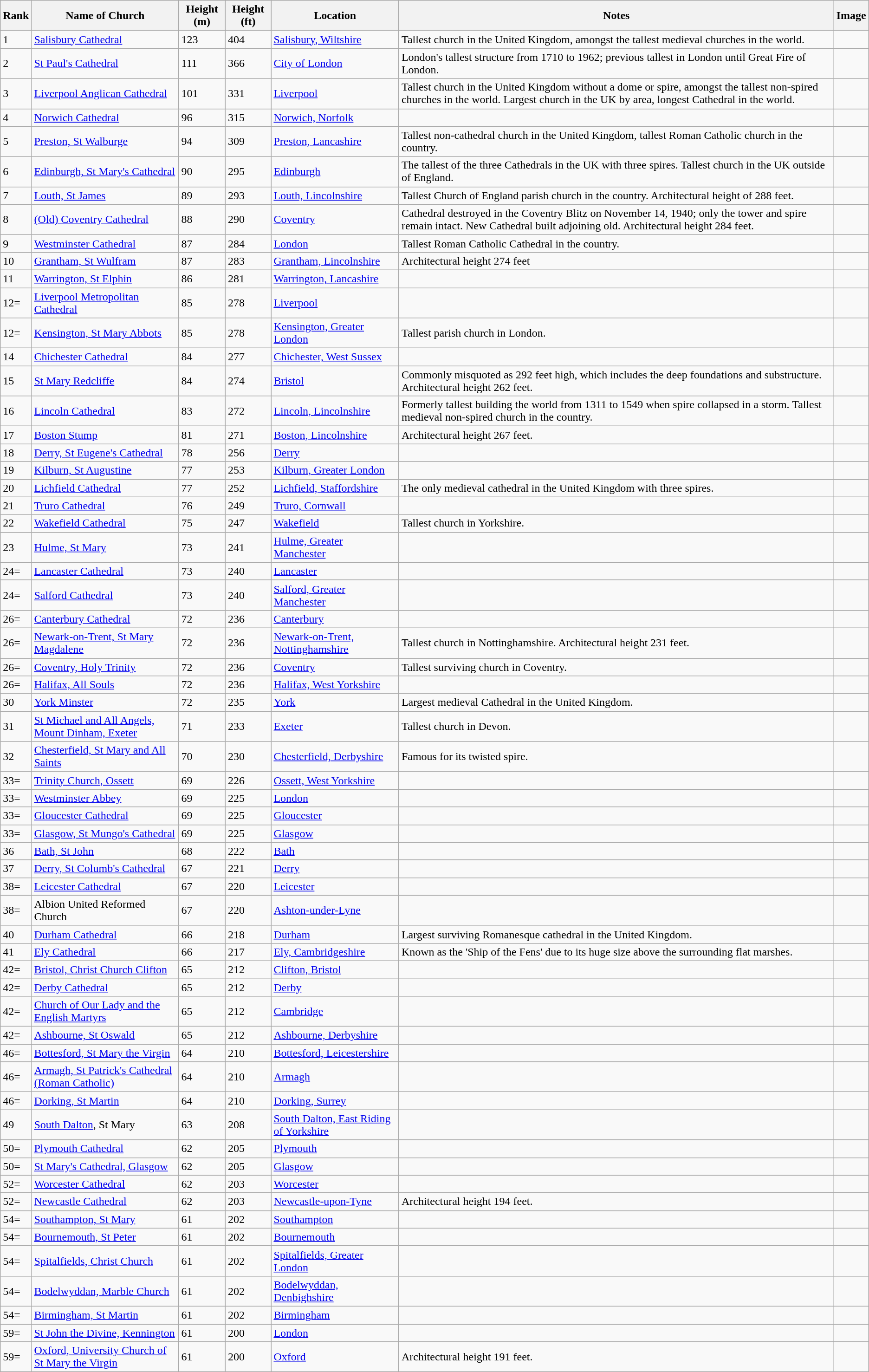<table class="wikitable sortable">
<tr>
<th>Rank</th>
<th>Name of Church</th>
<th>Height (m)</th>
<th>Height (ft)</th>
<th>Location</th>
<th>Notes</th>
<th>Image</th>
</tr>
<tr>
<td>1</td>
<td><a href='#'>Salisbury Cathedral</a></td>
<td>123</td>
<td>404</td>
<td><a href='#'>Salisbury, Wiltshire</a></td>
<td>Tallest church in the United Kingdom, amongst the tallest medieval churches in the world.</td>
<td></td>
</tr>
<tr>
<td>2</td>
<td><a href='#'>St Paul's Cathedral</a></td>
<td>111</td>
<td>366</td>
<td><a href='#'>City of London</a></td>
<td>London's tallest structure from 1710 to 1962; previous tallest in London until Great Fire of London.</td>
<td></td>
</tr>
<tr>
<td>3</td>
<td><a href='#'>Liverpool Anglican Cathedral</a></td>
<td>101</td>
<td>331</td>
<td><a href='#'>Liverpool</a></td>
<td>Tallest church in the United Kingdom without a dome or spire, amongst the tallest non-spired churches in the world. Largest church in the UK by area, longest Cathedral in the world.</td>
<td></td>
</tr>
<tr>
<td>4</td>
<td><a href='#'>Norwich Cathedral</a></td>
<td>96</td>
<td>315</td>
<td><a href='#'>Norwich, Norfolk</a></td>
<td></td>
<td></td>
</tr>
<tr>
<td>5</td>
<td><a href='#'>Preston, St Walburge</a></td>
<td>94</td>
<td>309</td>
<td><a href='#'>Preston, Lancashire</a></td>
<td>Tallest non-cathedral church in the United Kingdom, tallest Roman Catholic church in the country.</td>
<td></td>
</tr>
<tr>
<td>6</td>
<td><a href='#'>Edinburgh, St Mary's Cathedral</a></td>
<td>90</td>
<td>295</td>
<td><a href='#'>Edinburgh</a></td>
<td>The tallest of the three Cathedrals in the UK with three spires. Tallest church in the UK outside of England.</td>
<td></td>
</tr>
<tr>
<td>7</td>
<td><a href='#'>Louth, St James</a></td>
<td>89</td>
<td>293</td>
<td><a href='#'>Louth, Lincolnshire</a></td>
<td>Tallest Church of England parish church in the country. Architectural height of 288 feet.</td>
<td></td>
</tr>
<tr>
<td>8</td>
<td><a href='#'>(Old) Coventry Cathedral</a></td>
<td>88</td>
<td>290</td>
<td><a href='#'>Coventry</a></td>
<td>Cathedral destroyed in the Coventry Blitz on November 14, 1940; only the tower and spire remain intact. New Cathedral built adjoining old. Architectural height 284 feet.</td>
<td></td>
</tr>
<tr>
<td>9</td>
<td><a href='#'>Westminster Cathedral</a></td>
<td>87</td>
<td>284</td>
<td><a href='#'>London</a></td>
<td>Tallest Roman Catholic Cathedral in the country.</td>
<td></td>
</tr>
<tr>
<td>10</td>
<td><a href='#'>Grantham, St Wulfram</a></td>
<td>87</td>
<td>283</td>
<td><a href='#'>Grantham, Lincolnshire</a></td>
<td>Architectural height 274 feet</td>
<td></td>
</tr>
<tr>
<td>11</td>
<td><a href='#'>Warrington, St Elphin</a></td>
<td>86</td>
<td>281</td>
<td><a href='#'>Warrington, Lancashire</a></td>
<td></td>
<td></td>
</tr>
<tr>
<td>12=</td>
<td><a href='#'>Liverpool Metropolitan Cathedral</a></td>
<td>85</td>
<td>278</td>
<td><a href='#'>Liverpool</a></td>
<td></td>
<td></td>
</tr>
<tr>
<td>12=</td>
<td><a href='#'>Kensington, St Mary Abbots</a></td>
<td>85</td>
<td>278</td>
<td><a href='#'>Kensington, Greater London</a></td>
<td>Tallest parish church in London.</td>
<td></td>
</tr>
<tr>
<td>14</td>
<td><a href='#'>Chichester Cathedral</a></td>
<td>84</td>
<td>277</td>
<td><a href='#'>Chichester, West Sussex</a></td>
<td></td>
<td></td>
</tr>
<tr>
<td>15</td>
<td><a href='#'>St Mary Redcliffe</a></td>
<td>84</td>
<td>274</td>
<td><a href='#'>Bristol</a></td>
<td>Commonly misquoted as 292 feet high, which includes the deep foundations and substructure. Architectural height 262 feet.</td>
<td></td>
</tr>
<tr>
<td>16</td>
<td><a href='#'>Lincoln Cathedral</a></td>
<td>83</td>
<td>272</td>
<td><a href='#'>Lincoln, Lincolnshire</a></td>
<td>Formerly tallest building the world from 1311 to 1549 when spire collapsed in a storm. Tallest medieval non-spired church in the country.</td>
<td></td>
</tr>
<tr>
<td>17</td>
<td><a href='#'>Boston Stump</a></td>
<td>81</td>
<td>271</td>
<td><a href='#'>Boston, Lincolnshire</a></td>
<td>Architectural height 267 feet.</td>
<td></td>
</tr>
<tr>
<td>18</td>
<td><a href='#'>Derry, St Eugene's Cathedral</a></td>
<td>78</td>
<td>256</td>
<td><a href='#'>Derry</a></td>
<td></td>
<td></td>
</tr>
<tr>
<td>19</td>
<td><a href='#'>Kilburn, St Augustine</a></td>
<td>77</td>
<td>253</td>
<td><a href='#'>Kilburn, Greater London</a></td>
<td></td>
<td></td>
</tr>
<tr>
<td>20</td>
<td><a href='#'>Lichfield Cathedral</a></td>
<td>77</td>
<td>252</td>
<td><a href='#'>Lichfield, Staffordshire</a></td>
<td>The only medieval cathedral in the United Kingdom with three spires.</td>
<td></td>
</tr>
<tr>
<td>21</td>
<td><a href='#'>Truro Cathedral</a></td>
<td>76</td>
<td>249</td>
<td><a href='#'>Truro, Cornwall</a></td>
<td></td>
<td></td>
</tr>
<tr>
<td>22</td>
<td><a href='#'>Wakefield Cathedral</a></td>
<td>75</td>
<td>247</td>
<td><a href='#'>Wakefield</a></td>
<td>Tallest church in Yorkshire.</td>
<td></td>
</tr>
<tr>
<td>23</td>
<td><a href='#'>Hulme, St Mary</a></td>
<td>73</td>
<td>241</td>
<td><a href='#'>Hulme, Greater Manchester</a></td>
<td></td>
<td></td>
</tr>
<tr>
<td>24=</td>
<td><a href='#'>Lancaster Cathedral</a></td>
<td>73</td>
<td>240</td>
<td><a href='#'>Lancaster</a></td>
<td></td>
<td></td>
</tr>
<tr>
<td>24=</td>
<td><a href='#'>Salford Cathedral</a></td>
<td>73</td>
<td>240</td>
<td><a href='#'>Salford, Greater Manchester</a></td>
<td></td>
<td></td>
</tr>
<tr>
<td>26=</td>
<td><a href='#'>Canterbury Cathedral</a></td>
<td>72</td>
<td>236</td>
<td><a href='#'>Canterbury</a></td>
<td></td>
<td></td>
</tr>
<tr>
<td>26=</td>
<td><a href='#'>Newark-on-Trent, St Mary Magdalene</a></td>
<td>72</td>
<td>236</td>
<td><a href='#'>Newark-on-Trent, Nottinghamshire</a></td>
<td>Tallest church in Nottinghamshire. Architectural height 231 feet.</td>
<td></td>
</tr>
<tr>
<td>26=</td>
<td><a href='#'>Coventry, Holy Trinity</a></td>
<td>72</td>
<td>236</td>
<td><a href='#'>Coventry</a></td>
<td>Tallest surviving church in Coventry.</td>
<td></td>
</tr>
<tr>
<td>26=</td>
<td><a href='#'>Halifax, All Souls</a></td>
<td>72</td>
<td>236</td>
<td><a href='#'>Halifax, West Yorkshire</a></td>
<td></td>
<td></td>
</tr>
<tr>
<td>30</td>
<td><a href='#'>York Minster</a></td>
<td>72</td>
<td>235</td>
<td><a href='#'>York</a></td>
<td>Largest medieval Cathedral in the United Kingdom.</td>
<td></td>
</tr>
<tr>
<td>31</td>
<td><a href='#'>St Michael and All Angels, Mount Dinham, Exeter</a></td>
<td>71</td>
<td>233</td>
<td><a href='#'>Exeter</a></td>
<td>Tallest church in Devon.</td>
<td></td>
</tr>
<tr>
<td>32</td>
<td><a href='#'>Chesterfield, St Mary and All Saints</a></td>
<td>70</td>
<td>230</td>
<td><a href='#'>Chesterfield, Derbyshire</a></td>
<td>Famous for its twisted spire.</td>
<td></td>
</tr>
<tr>
<td>33=</td>
<td><a href='#'>Trinity Church, Ossett</a></td>
<td>69</td>
<td>226</td>
<td><a href='#'>Ossett, West Yorkshire</a></td>
<td></td>
<td></td>
</tr>
<tr>
<td>33=</td>
<td><a href='#'>Westminster Abbey</a></td>
<td>69</td>
<td>225</td>
<td><a href='#'>London</a></td>
<td></td>
<td></td>
</tr>
<tr>
<td>33=</td>
<td><a href='#'>Gloucester Cathedral</a></td>
<td>69</td>
<td>225</td>
<td><a href='#'>Gloucester</a></td>
<td></td>
<td></td>
</tr>
<tr>
<td>33=</td>
<td><a href='#'>Glasgow, St Mungo's Cathedral</a></td>
<td>69</td>
<td>225</td>
<td><a href='#'>Glasgow</a></td>
<td></td>
<td></td>
</tr>
<tr>
<td>36</td>
<td><a href='#'>Bath, St John</a></td>
<td>68</td>
<td>222</td>
<td><a href='#'>Bath</a></td>
<td></td>
<td></td>
</tr>
<tr>
<td>37</td>
<td><a href='#'>Derry, St Columb's Cathedral</a></td>
<td>67</td>
<td>221</td>
<td><a href='#'>Derry</a></td>
<td></td>
<td></td>
</tr>
<tr>
<td>38=</td>
<td><a href='#'>Leicester Cathedral</a></td>
<td>67</td>
<td>220</td>
<td><a href='#'>Leicester</a></td>
<td></td>
<td></td>
</tr>
<tr>
<td>38=</td>
<td>Albion United Reformed Church</td>
<td>67</td>
<td>220</td>
<td><a href='#'>Ashton-under-Lyne</a></td>
<td></td>
<td></td>
</tr>
<tr>
<td>40</td>
<td><a href='#'>Durham Cathedral</a></td>
<td>66</td>
<td>218</td>
<td><a href='#'>Durham</a></td>
<td>Largest surviving Romanesque cathedral in the United Kingdom.</td>
<td></td>
</tr>
<tr>
<td>41</td>
<td><a href='#'>Ely Cathedral</a></td>
<td>66</td>
<td>217</td>
<td><a href='#'>Ely, Cambridgeshire</a></td>
<td>Known as the 'Ship of the Fens' due to its huge size above the surrounding flat marshes.</td>
<td></td>
</tr>
<tr>
<td>42=</td>
<td><a href='#'>Bristol, Christ Church Clifton</a></td>
<td>65</td>
<td>212</td>
<td><a href='#'>Clifton, Bristol</a></td>
<td></td>
<td></td>
</tr>
<tr>
<td>42=</td>
<td><a href='#'>Derby Cathedral</a></td>
<td>65</td>
<td>212</td>
<td><a href='#'>Derby</a></td>
<td></td>
<td></td>
</tr>
<tr>
<td>42=</td>
<td><a href='#'>Church of Our Lady and the English Martyrs</a></td>
<td>65</td>
<td>212</td>
<td><a href='#'>Cambridge</a></td>
<td></td>
<td></td>
</tr>
<tr>
<td>42=</td>
<td><a href='#'>Ashbourne, St Oswald</a></td>
<td>65</td>
<td>212</td>
<td><a href='#'>Ashbourne, Derbyshire</a></td>
<td></td>
<td></td>
</tr>
<tr>
<td>46=</td>
<td><a href='#'>Bottesford, St Mary the Virgin</a></td>
<td>64</td>
<td>210</td>
<td><a href='#'>Bottesford, Leicestershire</a></td>
<td></td>
<td></td>
</tr>
<tr>
<td>46=</td>
<td><a href='#'>Armagh, St Patrick's Cathedral (Roman Catholic)</a></td>
<td>64</td>
<td>210</td>
<td><a href='#'>Armagh</a></td>
<td></td>
<td></td>
</tr>
<tr>
<td>46=</td>
<td><a href='#'>Dorking, St Martin</a></td>
<td>64</td>
<td>210</td>
<td><a href='#'>Dorking, Surrey</a></td>
<td></td>
<td></td>
</tr>
<tr>
<td>49</td>
<td><a href='#'>South Dalton</a>, St Mary</td>
<td>63</td>
<td>208</td>
<td><a href='#'>South Dalton, East Riding of Yorkshire</a></td>
<td></td>
<td></td>
</tr>
<tr>
<td>50=</td>
<td><a href='#'>Plymouth Cathedral</a></td>
<td>62</td>
<td>205</td>
<td><a href='#'>Plymouth</a></td>
<td></td>
<td></td>
</tr>
<tr>
<td>50=</td>
<td><a href='#'>St Mary's Cathedral, Glasgow</a></td>
<td>62</td>
<td>205</td>
<td><a href='#'>Glasgow</a></td>
<td></td>
<td></td>
</tr>
<tr>
<td>52=</td>
<td><a href='#'>Worcester Cathedral</a></td>
<td>62</td>
<td>203</td>
<td><a href='#'>Worcester</a></td>
<td></td>
<td></td>
</tr>
<tr>
<td>52=</td>
<td><a href='#'>Newcastle Cathedral</a></td>
<td>62</td>
<td>203</td>
<td><a href='#'>Newcastle-upon-Tyne</a></td>
<td>Architectural height 194 feet.</td>
<td></td>
</tr>
<tr>
<td>54=</td>
<td><a href='#'>Southampton, St Mary</a></td>
<td>61</td>
<td>202</td>
<td><a href='#'>Southampton</a></td>
<td></td>
<td></td>
</tr>
<tr>
<td>54=</td>
<td><a href='#'>Bournemouth, St Peter</a></td>
<td>61</td>
<td>202</td>
<td><a href='#'>Bournemouth</a></td>
<td></td>
<td></td>
</tr>
<tr>
<td>54=</td>
<td><a href='#'>Spitalfields, Christ Church</a></td>
<td>61</td>
<td>202</td>
<td><a href='#'>Spitalfields, Greater London</a></td>
<td></td>
<td></td>
</tr>
<tr>
<td>54=</td>
<td><a href='#'>Bodelwyddan, Marble Church</a></td>
<td>61</td>
<td>202</td>
<td><a href='#'>Bodelwyddan, Denbighshire</a></td>
<td></td>
<td></td>
</tr>
<tr>
<td>54=</td>
<td><a href='#'>Birmingham, St Martin</a></td>
<td>61</td>
<td>202</td>
<td><a href='#'>Birmingham</a></td>
<td></td>
<td></td>
</tr>
<tr>
<td>59=</td>
<td><a href='#'>St John the Divine, Kennington</a></td>
<td>61</td>
<td>200</td>
<td><a href='#'>London</a></td>
<td></td>
<td></td>
</tr>
<tr>
<td>59=</td>
<td><a href='#'>Oxford, University Church of St Mary the Virgin</a></td>
<td>61</td>
<td>200</td>
<td><a href='#'>Oxford</a></td>
<td>Architectural height 191 feet.</td>
<td></td>
</tr>
</table>
